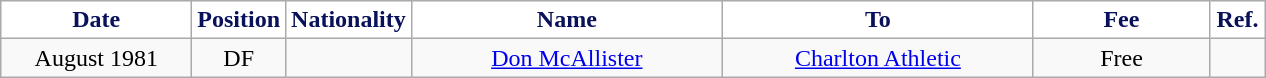<table class="wikitable" style="text-align:center">
<tr>
<th style="background:#FFFFFF; color:#081159; width:120px;">Date</th>
<th style="background:#FFFFFF; color:#081159; width:50px;">Position</th>
<th style="background:#FFFFFF; color:#081159; width:50px;">Nationality</th>
<th style="background:#FFFFFF; color:#081159; width:200px;">Name</th>
<th style="background:#FFFFFF; color:#081159; width:200px;">To</th>
<th style="background:#FFFFFF; color:#081159; width:110px;">Fee</th>
<th style="background:#FFFFFF; color:#081159; width:30px;">Ref.</th>
</tr>
<tr>
<td>August 1981</td>
<td>DF</td>
<td></td>
<td><a href='#'>Don McAllister</a></td>
<td><a href='#'>Charlton Athletic</a></td>
<td>Free</td>
<td></td>
</tr>
</table>
